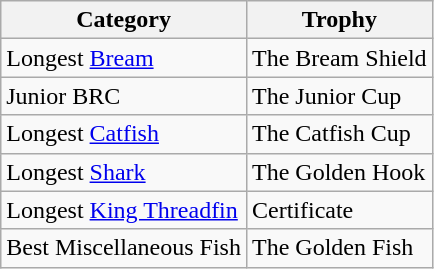<table class="wikitable">
<tr>
<th>Category</th>
<th>Trophy</th>
</tr>
<tr>
<td>Longest <a href='#'>Bream</a></td>
<td>The Bream Shield</td>
</tr>
<tr>
<td>Junior BRC</td>
<td>The Junior Cup</td>
</tr>
<tr>
<td>Longest <a href='#'>Catfish</a></td>
<td>The Catfish Cup</td>
</tr>
<tr>
<td>Longest <a href='#'>Shark</a></td>
<td>The Golden Hook</td>
</tr>
<tr>
<td>Longest <a href='#'>King Threadfin</a></td>
<td>Certificate</td>
</tr>
<tr>
<td>Best Miscellaneous Fish</td>
<td>The Golden Fish</td>
</tr>
</table>
